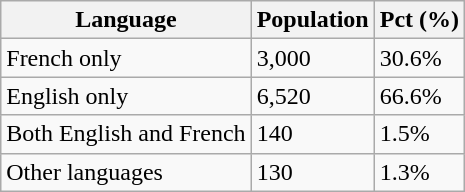<table class="wikitable">
<tr>
<th>Language</th>
<th>Population</th>
<th>Pct (%)</th>
</tr>
<tr>
<td>French only</td>
<td>3,000</td>
<td>30.6%</td>
</tr>
<tr>
<td>English only</td>
<td>6,520</td>
<td>66.6%</td>
</tr>
<tr>
<td>Both English and French</td>
<td>140</td>
<td>1.5%</td>
</tr>
<tr>
<td>Other languages</td>
<td>130</td>
<td>1.3%</td>
</tr>
</table>
